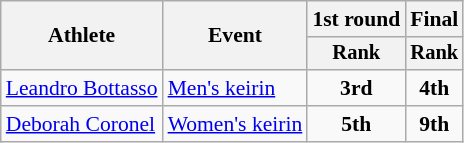<table class="wikitable" style="font-size:90%">
<tr>
<th rowspan=2>Athlete</th>
<th rowspan=2>Event</th>
<th>1st round</th>
<th>Final</th>
</tr>
<tr style="font-size:95%">
<th>Rank</th>
<th>Rank</th>
</tr>
<tr align=center>
<td align=left><a href='#'>Leandro Bottasso</a></td>
<td align=left><a href='#'>Men's keirin</a></td>
<td><strong>3rd</strong></td>
<td><strong>4th</strong></td>
</tr>
<tr align=center>
<td align=left><a href='#'>Deborah Coronel</a></td>
<td align=left><a href='#'>Women's keirin</a></td>
<td><strong>5th</strong></td>
<td><strong>9th</strong></td>
</tr>
</table>
